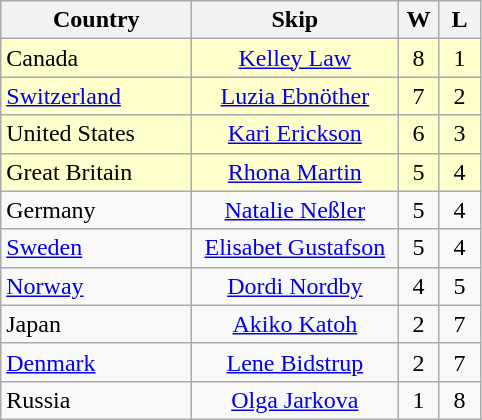<table class="wikitable">
<tr>
<th bgcolor="#efefef" width="120">Country</th>
<th bgcolor="#efefef" width="130">Skip</th>
<th bgcolor="#efefef" width="20">W</th>
<th bgcolor="#efefef" width="20">L</th>
</tr>
<tr align=center bgcolor="#ffffcc">
<td align=left> Canada</td>
<td><a href='#'>Kelley Law</a></td>
<td>8</td>
<td>1</td>
</tr>
<tr align=center bgcolor="#ffffcc">
<td align=left> <a href='#'>Switzerland</a></td>
<td><a href='#'>Luzia Ebnöther</a></td>
<td>7</td>
<td>2</td>
</tr>
<tr align=center bgcolor="#ffffcc">
<td align=left> United States</td>
<td><a href='#'>Kari Erickson</a></td>
<td>6</td>
<td>3</td>
</tr>
<tr align=center bgcolor="#ffffcc">
<td align=left> Great Britain</td>
<td><a href='#'>Rhona Martin</a></td>
<td>5</td>
<td>4</td>
</tr>
<tr align=center>
<td align=left> Germany</td>
<td><a href='#'>Natalie Neßler</a></td>
<td>5</td>
<td>4</td>
</tr>
<tr align=center>
<td align=left> <a href='#'>Sweden</a></td>
<td><a href='#'>Elisabet Gustafson</a></td>
<td>5</td>
<td>4</td>
</tr>
<tr align=center>
<td align=left> <a href='#'>Norway</a></td>
<td><a href='#'>Dordi Nordby</a></td>
<td>4</td>
<td>5</td>
</tr>
<tr align=center>
<td align=left> Japan</td>
<td><a href='#'>Akiko Katoh</a></td>
<td>2</td>
<td>7</td>
</tr>
<tr align=center>
<td align=left> <a href='#'>Denmark</a></td>
<td><a href='#'>Lene Bidstrup</a></td>
<td>2</td>
<td>7</td>
</tr>
<tr align=center>
<td align=left> Russia</td>
<td><a href='#'>Olga Jarkova</a></td>
<td>1</td>
<td>8</td>
</tr>
</table>
